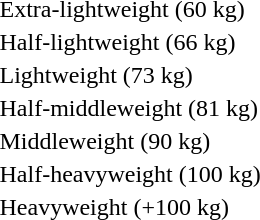<table>
<tr>
<td rowspan=2>Extra-lightweight (60 kg)<br></td>
<td rowspan=2></td>
<td rowspan=2></td>
<td></td>
</tr>
<tr>
<td></td>
</tr>
<tr>
<td rowspan=2>Half-lightweight (66 kg)<br></td>
<td rowspan=2></td>
<td rowspan=2></td>
<td></td>
</tr>
<tr>
<td></td>
</tr>
<tr>
<td rowspan=2>Lightweight (73 kg)<br></td>
<td rowspan=2></td>
<td rowspan=2></td>
<td></td>
</tr>
<tr>
<td></td>
</tr>
<tr>
<td rowspan=2>Half-middleweight (81 kg)<br></td>
<td rowspan=2></td>
<td rowspan=2></td>
<td></td>
</tr>
<tr>
<td></td>
</tr>
<tr>
<td rowspan=2>Middleweight (90 kg)<br></td>
<td rowspan=2></td>
<td rowspan=2></td>
<td></td>
</tr>
<tr>
<td></td>
</tr>
<tr>
<td rowspan=2>Half-heavyweight (100 kg)<br></td>
<td rowspan=2></td>
<td rowspan=2></td>
<td></td>
</tr>
<tr>
<td></td>
</tr>
<tr>
<td rowspan=2>Heavyweight (+100 kg)<br></td>
<td rowspan=2></td>
<td rowspan=2></td>
<td></td>
</tr>
<tr>
<td></td>
</tr>
</table>
